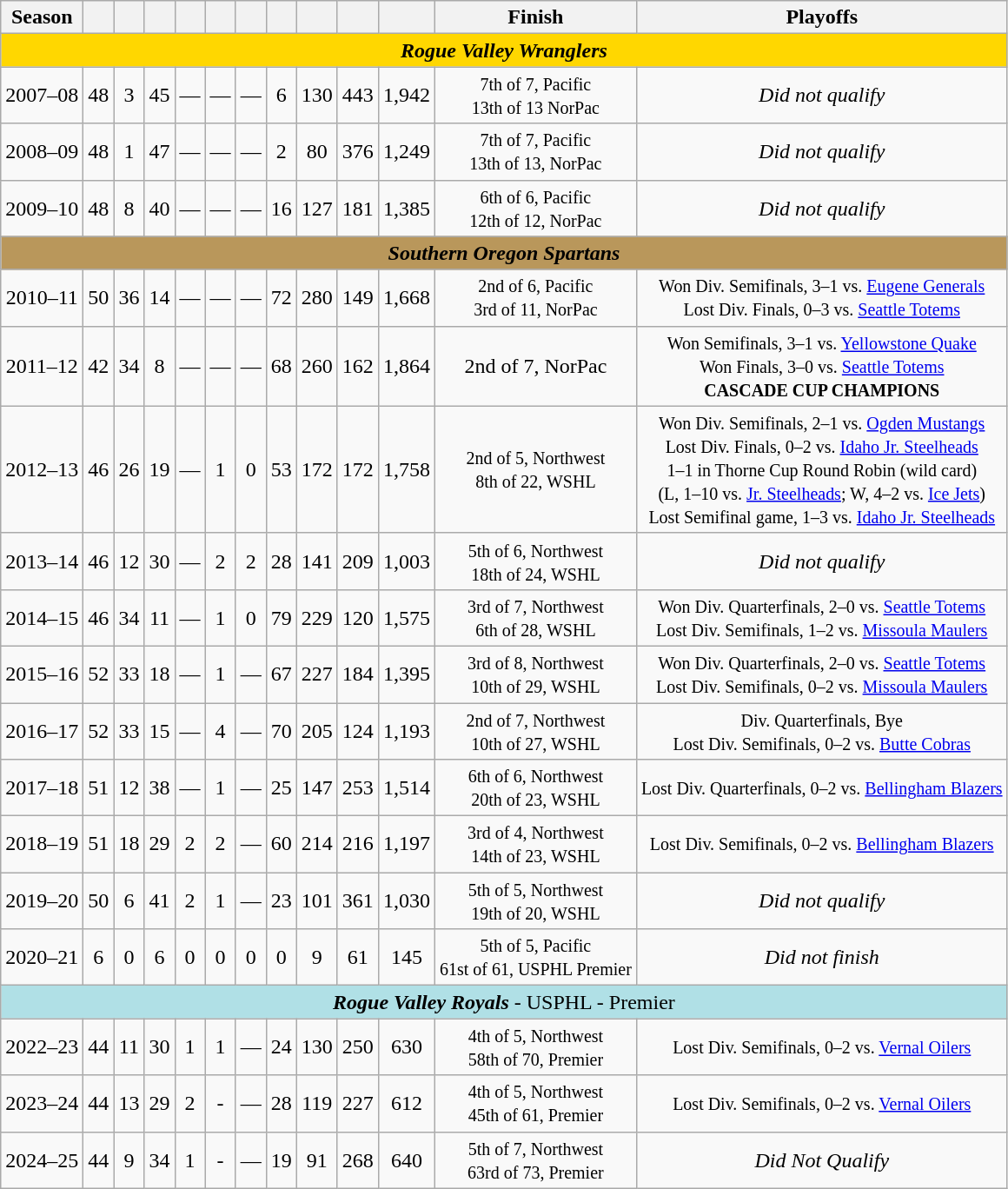<table class="wikitable" style="text-align:center">
<tr>
<th>Season</th>
<th></th>
<th></th>
<th></th>
<th></th>
<th></th>
<th></th>
<th></th>
<th></th>
<th></th>
<th></th>
<th>Finish</th>
<th>Playoffs</th>
</tr>
<tr bgcolor=gold>
<td colspan="13"><strong><em>Rogue Valley Wranglers</em></strong></td>
</tr>
<tr>
<td>2007–08</td>
<td>48</td>
<td>3</td>
<td>45</td>
<td>—</td>
<td>—</td>
<td>—</td>
<td>6</td>
<td>130</td>
<td>443</td>
<td>1,942</td>
<td><small>7th of 7, Pacific<br>13th of 13 NorPac</small></td>
<td><em>Did not qualify</em></td>
</tr>
<tr>
<td>2008–09</td>
<td>48</td>
<td>1</td>
<td>47</td>
<td>—</td>
<td>—</td>
<td>—</td>
<td>2</td>
<td>80</td>
<td>376</td>
<td>1,249</td>
<td><small>7th of 7, Pacific<br>13th of 13, NorPac</small></td>
<td><em>Did not qualify</em></td>
</tr>
<tr>
<td>2009–10</td>
<td>48</td>
<td>8</td>
<td>40</td>
<td>—</td>
<td>—</td>
<td>—</td>
<td>16</td>
<td>127</td>
<td>181</td>
<td>1,385</td>
<td><small>6th of 6, Pacific<br>12th of 12, NorPac</small></td>
<td><em>Did not qualify</em></td>
</tr>
<tr bgcolor=#B9975B>
<td colspan="13"><strong><em>Southern Oregon Spartans</em></strong></td>
</tr>
<tr>
<td>2010–11</td>
<td>50</td>
<td>36</td>
<td>14</td>
<td>—</td>
<td>—</td>
<td>—</td>
<td>72</td>
<td>280</td>
<td>149</td>
<td>1,668</td>
<td><small>2nd of 6, Pacific<br>3rd of 11, NorPac</small></td>
<td><small>Won Div. Semifinals, 3–1 vs. <a href='#'>Eugene Generals</a><br>Lost Div. Finals, 0–3 vs. <a href='#'>Seattle Totems</a></small></td>
</tr>
<tr>
<td>2011–12</td>
<td>42</td>
<td>34</td>
<td>8</td>
<td>—</td>
<td>—</td>
<td>—</td>
<td>68</td>
<td>260</td>
<td>162</td>
<td>1,864</td>
<td>2nd of 7, NorPac</td>
<td><small>Won Semifinals, 3–1 vs. <a href='#'>Yellowstone Quake</a><br>Won Finals, 3–0 vs. <a href='#'>Seattle Totems</a><br><strong>CASCADE CUP CHAMPIONS</strong></small></td>
</tr>
<tr>
<td>2012–13</td>
<td>46</td>
<td>26</td>
<td>19</td>
<td>—</td>
<td>1</td>
<td>0</td>
<td>53</td>
<td>172</td>
<td>172</td>
<td>1,758</td>
<td><small>2nd of 5, Northwest<br>8th of 22, WSHL</small></td>
<td><small>Won Div. Semifinals, 2–1 vs. <a href='#'>Ogden Mustangs</a><br>Lost Div. Finals, 0–2 vs. <a href='#'>Idaho Jr. Steelheads</a><br>1–1 in Thorne Cup Round Robin (wild card)<br>(L, 1–10 vs. <a href='#'>Jr. Steelheads</a>; W, 4–2 vs. <a href='#'>Ice Jets</a>)<br>Lost Semifinal game, 1–3 vs. <a href='#'>Idaho Jr. Steelheads</a></small></td>
</tr>
<tr>
<td>2013–14</td>
<td>46</td>
<td>12</td>
<td>30</td>
<td>—</td>
<td>2</td>
<td>2</td>
<td>28</td>
<td>141</td>
<td>209</td>
<td>1,003</td>
<td><small>5th of 6, Northwest<br>18th of 24, WSHL</small></td>
<td><em>Did not qualify</em></td>
</tr>
<tr>
<td>2014–15</td>
<td>46</td>
<td>34</td>
<td>11</td>
<td>—</td>
<td>1</td>
<td>0</td>
<td>79</td>
<td>229</td>
<td>120</td>
<td>1,575</td>
<td><small>3rd of 7, Northwest<br>6th of 28, WSHL</small></td>
<td><small>Won Div. Quarterfinals, 2–0 vs. <a href='#'>Seattle Totems</a><br>Lost Div. Semifinals, 1–2 vs. <a href='#'>Missoula Maulers</a></small></td>
</tr>
<tr>
<td>2015–16</td>
<td>52</td>
<td>33</td>
<td>18</td>
<td>—</td>
<td>1</td>
<td>—</td>
<td>67</td>
<td>227</td>
<td>184</td>
<td>1,395</td>
<td><small>3rd of 8, Northwest<br>10th of 29, WSHL</small></td>
<td><small>Won Div. Quarterfinals, 2–0 vs. <a href='#'>Seattle Totems</a><br>Lost Div. Semifinals, 0–2 vs. <a href='#'>Missoula Maulers</a></small></td>
</tr>
<tr>
<td>2016–17</td>
<td>52</td>
<td>33</td>
<td>15</td>
<td>—</td>
<td>4</td>
<td>—</td>
<td>70</td>
<td>205</td>
<td>124</td>
<td>1,193</td>
<td><small>2nd of 7, Northwest<br>10th of 27, WSHL</small></td>
<td><small>Div. Quarterfinals, Bye<br>Lost Div. Semifinals, 0–2 vs. <a href='#'>Butte Cobras</a></small></td>
</tr>
<tr>
<td>2017–18</td>
<td>51</td>
<td>12</td>
<td>38</td>
<td>—</td>
<td>1</td>
<td>—</td>
<td>25</td>
<td>147</td>
<td>253</td>
<td>1,514</td>
<td><small>6th of 6, Northwest<br>20th of 23, WSHL</small></td>
<td><small>Lost Div. Quarterfinals, 0–2 vs. <a href='#'>Bellingham Blazers</a></small></td>
</tr>
<tr>
<td>2018–19</td>
<td>51</td>
<td>18</td>
<td>29</td>
<td>2</td>
<td>2</td>
<td>—</td>
<td>60</td>
<td>214</td>
<td>216</td>
<td>1,197</td>
<td><small>3rd of 4, Northwest<br>14th of 23, WSHL</small></td>
<td><small>Lost Div. Semifinals, 0–2 vs. <a href='#'>Bellingham Blazers</a></small></td>
</tr>
<tr>
<td>2019–20</td>
<td>50</td>
<td>6</td>
<td>41</td>
<td>2</td>
<td>1</td>
<td>—</td>
<td>23</td>
<td>101</td>
<td>361</td>
<td>1,030</td>
<td><small>5th of 5, Northwest<br>19th of 20, WSHL</small></td>
<td><em>Did not qualify</em></td>
</tr>
<tr>
<td>2020–21</td>
<td>6</td>
<td>0</td>
<td>6</td>
<td>0</td>
<td>0</td>
<td>0</td>
<td>0</td>
<td>9</td>
<td>61</td>
<td>145</td>
<td><small>5th of 5, Pacific<br>61st of 61, USPHL Premier</small></td>
<td><em>Did not finish</em></td>
</tr>
<tr bgcolor=Powderblue>
<td colspan="13"><strong><em>Rogue Valley Royals</em></strong> - USPHL - Premier</td>
</tr>
<tr>
<td>2022–23</td>
<td>44</td>
<td>11</td>
<td>30</td>
<td>1</td>
<td>1</td>
<td>—</td>
<td>24</td>
<td>130</td>
<td>250</td>
<td>630</td>
<td><small>4th of 5, Northwest<br>58th of 70, Premier</small></td>
<td><small>Lost Div. Semifinals, 0–2 vs. <a href='#'>Vernal Oilers</a></small></td>
</tr>
<tr>
<td>2023–24</td>
<td>44</td>
<td>13</td>
<td>29</td>
<td>2</td>
<td>-</td>
<td>—</td>
<td>28</td>
<td>119</td>
<td>227</td>
<td>612</td>
<td><small>4th of 5, Northwest<br>45th of 61, Premier</small></td>
<td><small>Lost Div. Semifinals, 0–2 vs. <a href='#'>Vernal Oilers</a></small></td>
</tr>
<tr>
<td>2024–25</td>
<td>44</td>
<td>9</td>
<td>34</td>
<td>1</td>
<td>-</td>
<td>—</td>
<td>19</td>
<td>91</td>
<td>268</td>
<td>640</td>
<td><small>5th of 7, Northwest<br>63rd of 73, Premier</small></td>
<td><em>Did Not Qualify</em></td>
</tr>
</table>
